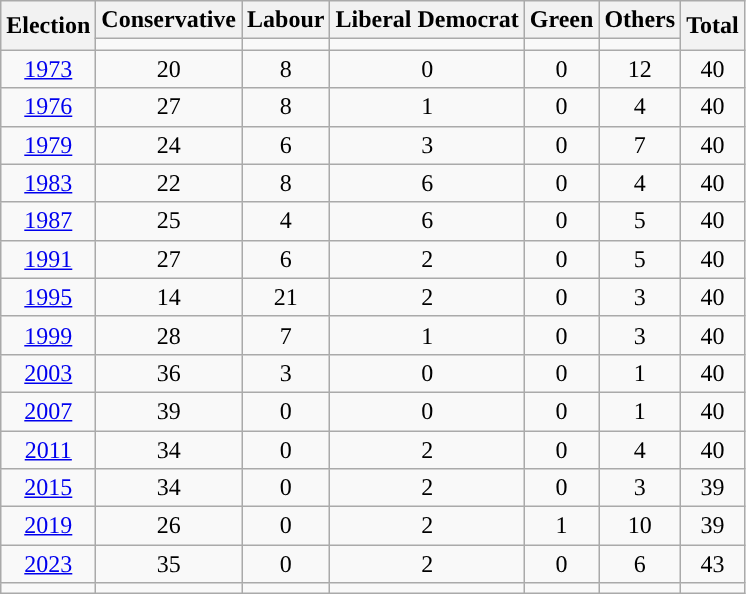<table class="wikitable" style="text-align: center">
<tr>
<th rowspan="2">Election</th>
<th>Conservative</th>
<th>Labour</th>
<th>Liberal Democrat</th>
<th>Green</th>
<th>Others</th>
<th rowspan="2">Total</th>
</tr>
<tr>
<td style="background-color: "></td>
<td style="background-color: "></td>
<td style="background-color: "></td>
<td style="background-color: "></td>
<td style="background-color: "></td>
</tr>
<tr>
<td><a href='#'>1973</a></td>
<td>20</td>
<td>8</td>
<td>0</td>
<td>0</td>
<td>12</td>
<td>40</td>
</tr>
<tr>
<td><a href='#'>1976</a></td>
<td>27</td>
<td>8</td>
<td>1</td>
<td>0</td>
<td>4</td>
<td>40</td>
</tr>
<tr>
<td><a href='#'>1979</a></td>
<td>24</td>
<td>6</td>
<td>3</td>
<td>0</td>
<td>7</td>
<td>40</td>
</tr>
<tr>
<td><a href='#'>1983</a></td>
<td>22</td>
<td>8</td>
<td>6</td>
<td>0</td>
<td>4</td>
<td>40</td>
</tr>
<tr>
<td><a href='#'>1987</a></td>
<td>25</td>
<td>4</td>
<td>6</td>
<td>0</td>
<td>5</td>
<td>40</td>
</tr>
<tr>
<td><a href='#'>1991</a></td>
<td>27</td>
<td>6</td>
<td>2</td>
<td>0</td>
<td>5</td>
<td>40</td>
</tr>
<tr>
<td><a href='#'>1995</a></td>
<td>14</td>
<td>21</td>
<td>2</td>
<td>0</td>
<td>3</td>
<td>40</td>
</tr>
<tr>
<td><a href='#'>1999</a></td>
<td>28</td>
<td>7</td>
<td>1</td>
<td>0</td>
<td>3</td>
<td>40</td>
</tr>
<tr>
<td><a href='#'>2003</a></td>
<td>36</td>
<td>3</td>
<td>0</td>
<td>0</td>
<td>1</td>
<td>40</td>
</tr>
<tr>
<td><a href='#'>2007</a></td>
<td>39</td>
<td>0</td>
<td>0</td>
<td>0</td>
<td>1</td>
<td>40</td>
</tr>
<tr>
<td><a href='#'>2011</a></td>
<td>34</td>
<td>0</td>
<td>2</td>
<td>0</td>
<td>4</td>
<td>40</td>
</tr>
<tr>
<td><a href='#'>2015</a></td>
<td>34</td>
<td>0</td>
<td>2</td>
<td>0</td>
<td>3</td>
<td>39</td>
</tr>
<tr>
<td><a href='#'>2019</a></td>
<td>26</td>
<td>0</td>
<td>2</td>
<td>1</td>
<td>10</td>
<td>39</td>
</tr>
<tr>
<td><a href='#'>2023</a></td>
<td>35</td>
<td>0</td>
<td>2</td>
<td>0</td>
<td>6</td>
<td>43</td>
</tr>
<tr>
<td></td>
<td style="background-color: "></td>
<td style="background-color: "></td>
<td style="background-color: "></td>
<td style="background-color: "></td>
<td style="background-color: "></td>
<td></td>
</tr>
</table>
